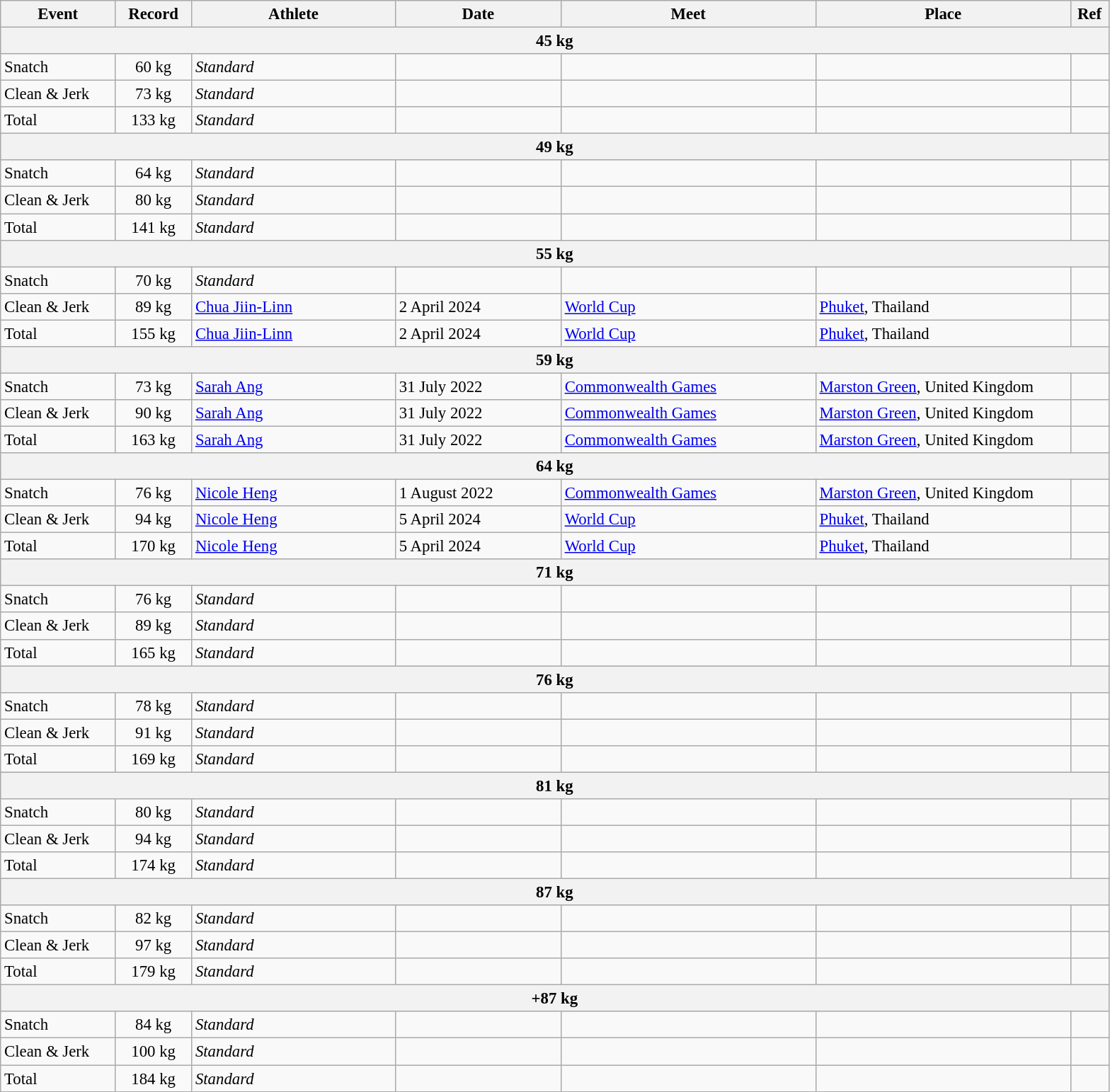<table class="wikitable" style="font-size:95%;">
<tr>
<th width=9%>Event</th>
<th width=6%>Record</th>
<th width=16%>Athlete</th>
<th width=13%>Date</th>
<th width=20%>Meet</th>
<th width=20%>Place</th>
<th width=3%>Ref</th>
</tr>
<tr bgcolor="#DDDDDD">
<th colspan="7">45 kg</th>
</tr>
<tr>
<td>Snatch</td>
<td align="center">60 kg</td>
<td><em>Standard</em></td>
<td></td>
<td></td>
<td></td>
<td></td>
</tr>
<tr>
<td>Clean & Jerk</td>
<td align="center">73 kg</td>
<td><em>Standard</em></td>
<td></td>
<td></td>
<td></td>
<td></td>
</tr>
<tr>
<td>Total</td>
<td align="center">133 kg</td>
<td><em>Standard</em></td>
<td></td>
<td></td>
<td></td>
<td></td>
</tr>
<tr bgcolor="#DDDDDD">
<th colspan="7">49 kg</th>
</tr>
<tr>
<td>Snatch</td>
<td align="center">64 kg</td>
<td><em>Standard</em></td>
<td></td>
<td></td>
<td></td>
<td></td>
</tr>
<tr>
<td>Clean & Jerk</td>
<td align="center">80 kg</td>
<td><em>Standard</em></td>
<td></td>
<td></td>
<td></td>
<td></td>
</tr>
<tr>
<td>Total</td>
<td align="center">141 kg</td>
<td><em>Standard</em></td>
<td></td>
<td></td>
<td></td>
<td></td>
</tr>
<tr bgcolor="#DDDDDD">
<th colspan="7">55 kg</th>
</tr>
<tr>
<td>Snatch</td>
<td align="center">70 kg</td>
<td><em>Standard</em></td>
<td></td>
<td></td>
<td></td>
<td></td>
</tr>
<tr>
<td>Clean & Jerk</td>
<td align="center">89 kg</td>
<td><a href='#'>Chua Jiin-Linn</a></td>
<td>2 April 2024</td>
<td><a href='#'>World Cup</a></td>
<td><a href='#'>Phuket</a>, Thailand</td>
<td></td>
</tr>
<tr>
<td>Total</td>
<td align="center">155 kg</td>
<td><a href='#'>Chua Jiin-Linn</a></td>
<td>2 April 2024</td>
<td><a href='#'>World Cup</a></td>
<td><a href='#'>Phuket</a>, Thailand</td>
<td></td>
</tr>
<tr bgcolor="#DDDDDD">
<th colspan="7">59 kg</th>
</tr>
<tr>
<td>Snatch</td>
<td align="center">73 kg</td>
<td><a href='#'>Sarah Ang</a></td>
<td>31 July 2022</td>
<td><a href='#'>Commonwealth Games</a></td>
<td><a href='#'>Marston Green</a>, United Kingdom</td>
<td></td>
</tr>
<tr>
<td>Clean & Jerk</td>
<td align="center">90 kg</td>
<td><a href='#'>Sarah Ang</a></td>
<td>31 July 2022</td>
<td><a href='#'>Commonwealth Games</a></td>
<td><a href='#'>Marston Green</a>, United Kingdom</td>
<td></td>
</tr>
<tr>
<td>Total</td>
<td align="center">163 kg</td>
<td><a href='#'>Sarah Ang</a></td>
<td>31 July 2022</td>
<td><a href='#'>Commonwealth Games</a></td>
<td><a href='#'>Marston Green</a>, United Kingdom</td>
<td></td>
</tr>
<tr bgcolor="#DDDDDD">
<th colspan="7">64 kg</th>
</tr>
<tr>
<td>Snatch</td>
<td align="center">76 kg</td>
<td><a href='#'>Nicole Heng</a></td>
<td>1 August 2022</td>
<td><a href='#'>Commonwealth Games</a></td>
<td><a href='#'>Marston Green</a>, United Kingdom</td>
<td></td>
</tr>
<tr>
<td>Clean & Jerk</td>
<td align="center">94 kg</td>
<td><a href='#'>Nicole Heng</a></td>
<td>5 April 2024</td>
<td><a href='#'>World Cup</a></td>
<td><a href='#'>Phuket</a>, Thailand</td>
<td></td>
</tr>
<tr>
<td>Total</td>
<td align="center">170 kg</td>
<td><a href='#'>Nicole Heng</a></td>
<td>5 April 2024</td>
<td><a href='#'>World Cup</a></td>
<td><a href='#'>Phuket</a>, Thailand</td>
<td></td>
</tr>
<tr bgcolor="#DDDDDD">
<th colspan="7">71 kg</th>
</tr>
<tr>
<td>Snatch</td>
<td align="center">76 kg</td>
<td><em>Standard</em></td>
<td></td>
<td></td>
<td></td>
<td></td>
</tr>
<tr>
<td>Clean & Jerk</td>
<td align="center">89 kg</td>
<td><em>Standard</em></td>
<td></td>
<td></td>
<td></td>
<td></td>
</tr>
<tr>
<td>Total</td>
<td align="center">165 kg</td>
<td><em>Standard</em></td>
<td></td>
<td></td>
<td></td>
<td></td>
</tr>
<tr bgcolor="#DDDDDD">
<th colspan="7">76 kg</th>
</tr>
<tr>
<td>Snatch</td>
<td align="center">78 kg</td>
<td><em>Standard</em></td>
<td></td>
<td></td>
<td></td>
<td></td>
</tr>
<tr>
<td>Clean & Jerk</td>
<td align="center">91 kg</td>
<td><em>Standard</em></td>
<td></td>
<td></td>
<td></td>
<td></td>
</tr>
<tr>
<td>Total</td>
<td align="center">169 kg</td>
<td><em>Standard</em></td>
<td></td>
<td></td>
<td></td>
<td></td>
</tr>
<tr bgcolor="#DDDDDD">
<th colspan="7">81 kg</th>
</tr>
<tr>
<td>Snatch</td>
<td align="center">80 kg</td>
<td><em>Standard</em></td>
<td></td>
<td></td>
<td></td>
<td></td>
</tr>
<tr>
<td>Clean & Jerk</td>
<td align="center">94 kg</td>
<td><em>Standard</em></td>
<td></td>
<td></td>
<td></td>
<td></td>
</tr>
<tr>
<td>Total</td>
<td align="center">174 kg</td>
<td><em>Standard</em></td>
<td></td>
<td></td>
<td></td>
<td></td>
</tr>
<tr bgcolor="#DDDDDD">
<th colspan="7">87 kg</th>
</tr>
<tr>
<td>Snatch</td>
<td align="center">82 kg</td>
<td><em>Standard</em></td>
<td></td>
<td></td>
<td></td>
<td></td>
</tr>
<tr>
<td>Clean & Jerk</td>
<td align="center">97 kg</td>
<td><em>Standard</em></td>
<td></td>
<td></td>
<td></td>
<td></td>
</tr>
<tr>
<td>Total</td>
<td align="center">179 kg</td>
<td><em>Standard</em></td>
<td></td>
<td></td>
<td></td>
<td></td>
</tr>
<tr bgcolor="#DDDDDD">
<th colspan="7">+87 kg</th>
</tr>
<tr>
<td>Snatch</td>
<td align="center">84 kg</td>
<td><em>Standard</em></td>
<td></td>
<td></td>
<td></td>
<td></td>
</tr>
<tr>
<td>Clean & Jerk</td>
<td align="center">100 kg</td>
<td><em>Standard</em></td>
<td></td>
<td></td>
<td></td>
<td></td>
</tr>
<tr>
<td>Total</td>
<td align="center">184 kg</td>
<td><em>Standard</em></td>
<td></td>
<td></td>
<td></td>
<td></td>
</tr>
</table>
